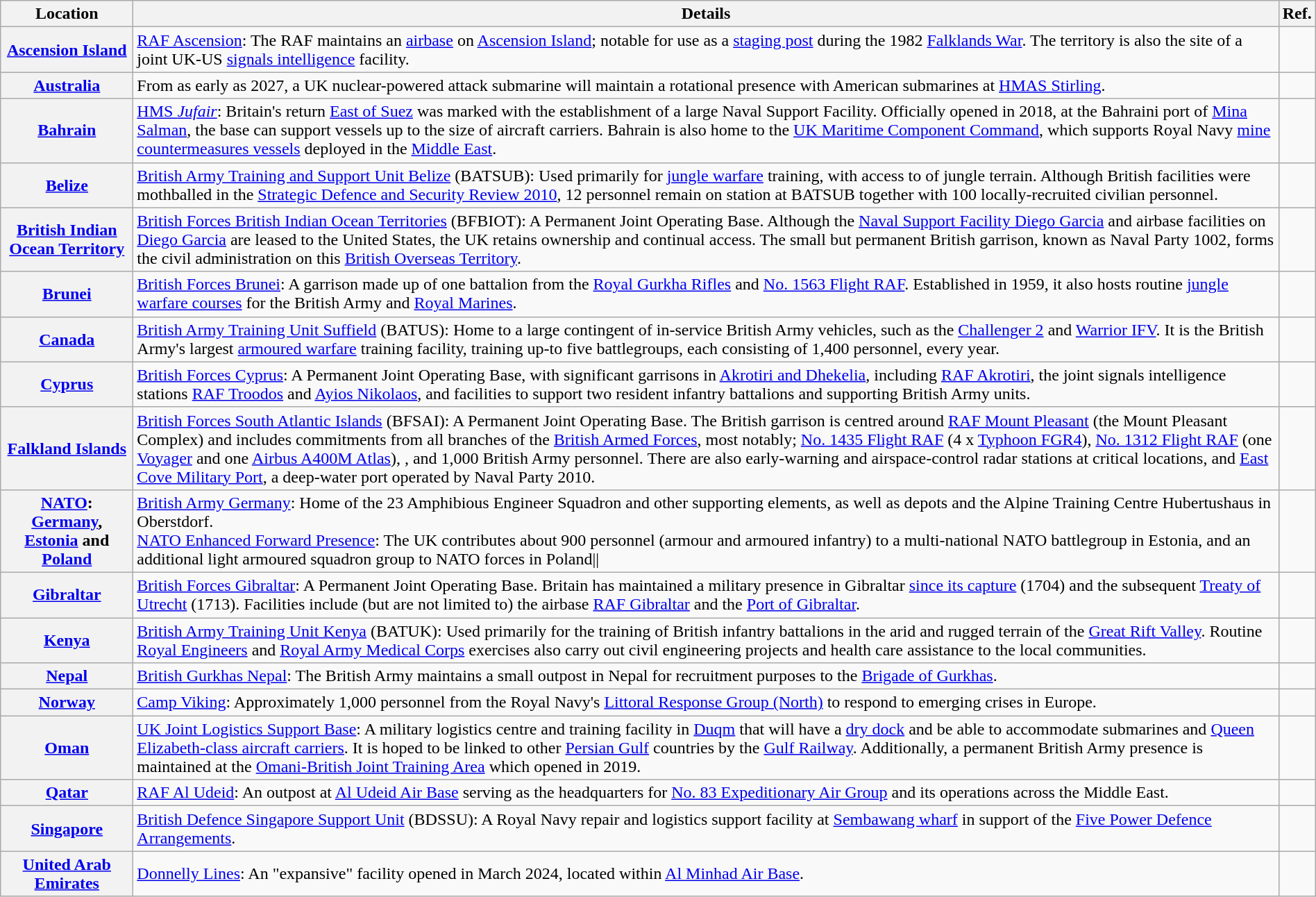<table class=wikitable style="margin:auto;">
<tr>
<th width=120>Location</th>
<th>Details</th>
<th>Ref.</th>
</tr>
<tr>
<th><a href='#'>Ascension Island</a></th>
<td><a href='#'>RAF Ascension</a>:  The RAF maintains an <a href='#'>airbase</a> on <a href='#'>Ascension Island</a>; notable for use as a <a href='#'>staging post</a> during the 1982 <a href='#'>Falklands War</a>.  The territory is also the site of a joint UK-US <a href='#'>signals intelligence</a> facility.</td>
<td></td>
</tr>
<tr>
<th><a href='#'>Australia</a></th>
<td>From as early as 2027, a UK nuclear-powered attack submarine will maintain a rotational presence with American submarines at <a href='#'>HMAS Stirling</a>.</td>
<td></td>
</tr>
<tr>
<th><a href='#'>Bahrain</a></th>
<td><a href='#'>HMS <em>Jufair</em></a>: Britain's return <a href='#'>East of Suez</a> was marked with the establishment of a large Naval Support Facility.  Officially opened in 2018, at the Bahraini port of <a href='#'>Mina Salman</a>, the base can support vessels up to the size of aircraft carriers.  Bahrain is also home to the <a href='#'>UK Maritime Component Command</a>, which supports Royal Navy <a href='#'>mine countermeasures vessels</a> deployed in the <a href='#'>Middle East</a>.</td>
<td></td>
</tr>
<tr>
<th><a href='#'>Belize</a></th>
<td><a href='#'>British Army Training and Support Unit Belize</a> (BATSUB):  Used primarily for <a href='#'>jungle warfare</a> training, with access to  of jungle terrain.  Although British facilities were mothballed in the <a href='#'>Strategic Defence and Security Review 2010</a>, 12 personnel remain on station at BATSUB together with 100 locally-recruited civilian personnel.</td>
<td></td>
</tr>
<tr>
<th><a href='#'>British Indian Ocean Territory</a></th>
<td><a href='#'>British Forces British Indian Ocean Territories</a> (BFBIOT):  A Permanent Joint Operating Base.  Although the <a href='#'>Naval Support Facility Diego Garcia</a> and airbase facilities on <a href='#'>Diego Garcia</a> are leased to the United States, the UK retains ownership and continual access.  The small but permanent British garrison, known as Naval Party 1002, forms the civil administration on this <a href='#'>British Overseas Territory</a>.</td>
<td></td>
</tr>
<tr>
<th><a href='#'>Brunei</a></th>
<td><a href='#'>British Forces Brunei</a>:  A garrison made up of one battalion from the <a href='#'>Royal Gurkha Rifles</a> and <a href='#'>No. 1563 Flight RAF</a>.  Established in 1959, it also hosts routine <a href='#'>jungle warfare courses</a> for the British Army and <a href='#'>Royal Marines</a>.</td>
<td></td>
</tr>
<tr>
<th><a href='#'>Canada</a></th>
<td><a href='#'>British Army Training Unit Suffield</a> (BATUS):  Home to a large contingent of in-service British Army vehicles, such as the <a href='#'>Challenger 2</a> and <a href='#'>Warrior IFV</a>.  It is the British Army's largest <a href='#'>armoured warfare</a> training facility, training up-to five battlegroups, each consisting of 1,400 personnel, every year.</td>
<td></td>
</tr>
<tr>
<th><a href='#'>Cyprus</a></th>
<td><a href='#'>British Forces Cyprus</a>:  A Permanent Joint Operating Base, with significant garrisons in <a href='#'>Akrotiri and Dhekelia</a>, including <a href='#'>RAF Akrotiri</a>, the joint signals intelligence stations <a href='#'>RAF Troodos</a> and <a href='#'>Ayios Nikolaos</a>, and facilities to support two resident infantry battalions and supporting British Army units.</td>
<td></td>
</tr>
<tr>
<th><a href='#'>Falkland Islands</a></th>
<td><a href='#'>British Forces South Atlantic Islands</a> (BFSAI):  A Permanent Joint Operating Base.  The British garrison is centred around <a href='#'>RAF Mount Pleasant</a> (the Mount Pleasant Complex) and includes commitments from all branches of the <a href='#'>British Armed Forces</a>, most notably; <a href='#'>No. 1435 Flight RAF</a> (4 x <a href='#'>Typhoon FGR4</a>), <a href='#'>No. 1312 Flight RAF</a> (one <a href='#'>Voyager</a> and one <a href='#'>Airbus A400M Atlas</a>), , and 1,000 British Army personnel.  There are also early-warning and airspace-control radar stations at critical locations, and <a href='#'>East Cove Military Port</a>, a deep-water port operated by Naval Party 2010.</td>
<td></td>
</tr>
<tr>
<th><a href='#'>NATO</a>: <a href='#'>Germany</a>, <a href='#'>Estonia</a> and <a href='#'>Poland</a></th>
<td><a href='#'>British Army Germany</a>:  Home of the 23 Amphibious Engineer Squadron and other supporting elements, as well as depots and the Alpine Training Centre Hubertushaus in Oberstdorf.<br><a href='#'>NATO Enhanced Forward Presence</a>:  The UK contributes about 900 personnel (armour and armoured infantry) to a multi-national NATO battlegroup in Estonia, and an additional light armoured squadron group to NATO forces in Poland||</td>
</tr>
<tr>
<th><a href='#'>Gibraltar</a></th>
<td><a href='#'>British Forces Gibraltar</a>:  A Permanent Joint Operating Base.  Britain has maintained a military presence in Gibraltar <a href='#'>since its capture</a> (1704) and the subsequent <a href='#'>Treaty of Utrecht</a> (1713).  Facilities include (but are not limited to) the airbase <a href='#'>RAF Gibraltar</a> and the <a href='#'>Port of Gibraltar</a>.</td>
<td></td>
</tr>
<tr>
<th><a href='#'>Kenya</a></th>
<td><a href='#'>British Army Training Unit Kenya</a> (BATUK):  Used primarily for the training of British infantry battalions in the arid and rugged terrain of the <a href='#'>Great Rift Valley</a>.  Routine <a href='#'>Royal Engineers</a> and <a href='#'>Royal Army Medical Corps</a> exercises also carry out civil engineering projects and health care assistance to the local communities.</td>
<td></td>
</tr>
<tr>
<th><a href='#'>Nepal</a></th>
<td><a href='#'>British Gurkhas Nepal</a>:  The British Army maintains a small outpost in Nepal for recruitment purposes to the <a href='#'>Brigade of Gurkhas</a>.</td>
<td></td>
</tr>
<tr>
<th><a href='#'>Norway</a></th>
<td><a href='#'>Camp Viking</a>:  Approximately 1,000 personnel from the Royal Navy's <a href='#'>Littoral Response Group (North)</a> to respond to emerging crises in Europe.</td>
<td></td>
</tr>
<tr>
<th><a href='#'>Oman</a></th>
<td><a href='#'>UK Joint Logistics Support Base</a>:  A military logistics centre and training facility in <a href='#'>Duqm</a> that will have a <a href='#'>dry dock</a> and be able to accommodate submarines and <a href='#'>Queen Elizabeth-class aircraft carriers</a>.  It is hoped to be linked to other <a href='#'>Persian Gulf</a> countries by the <a href='#'>Gulf Railway</a>.  Additionally, a permanent British Army presence is maintained at the <a href='#'>Omani-British Joint Training Area</a> which opened in 2019.</td>
<td></td>
</tr>
<tr>
<th><a href='#'>Qatar</a></th>
<td><a href='#'>RAF Al Udeid</a>:  An outpost at <a href='#'>Al Udeid Air Base</a> serving as the headquarters for <a href='#'>No. 83 Expeditionary Air Group</a> and its operations across the Middle East.</td>
<td></td>
</tr>
<tr>
<th><a href='#'>Singapore</a></th>
<td><a href='#'>British Defence Singapore Support Unit</a> (BDSSU):  A Royal Navy repair and logistics support facility at <a href='#'>Sembawang wharf</a> in support of the <a href='#'>Five Power Defence Arrangements</a>.</td>
<td></td>
</tr>
<tr>
<th><a href='#'>United Arab Emirates</a></th>
<td><a href='#'>Donnelly Lines</a>: An "expansive" facility opened in March 2024, located within <a href='#'>Al Minhad Air Base</a>.</td>
<td></td>
</tr>
</table>
